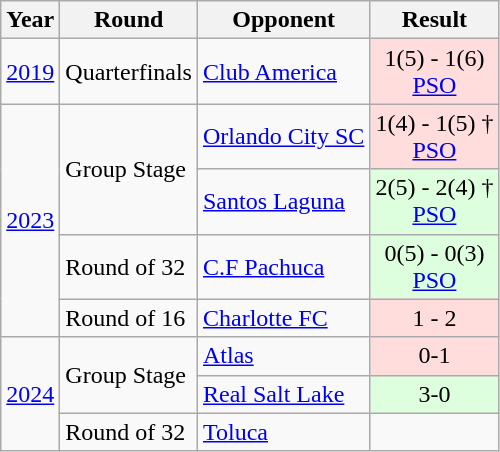<table class="wikitable">
<tr>
<th>Year</th>
<th>Round</th>
<th>Opponent</th>
<th>Result</th>
</tr>
<tr>
<td style="text-align:center;"><a href='#'>2019</a></td>
<td>Quarterfinals</td>
<td> <a href='#'>Club America</a></td>
<td bgcolor="#ffdddd" style="text-align:center;">1(5) - 1(6)<br><a href='#'>PSO</a></td>
</tr>
<tr>
<td rowspan="4"><a href='#'>2023</a></td>
<td rowspan="2">Group Stage</td>
<td> <a href='#'>Orlando City SC</a></td>
<td bgcolor="#ffdddd" style="text-align:center;">1(4) - 1(5) †<br><a href='#'>PSO</a></td>
</tr>
<tr>
<td> <a href='#'>Santos Laguna</a></td>
<td bgcolor="#ddffdd" style="text-align:center;">2(5) - 2(4) †<br><a href='#'>PSO</a></td>
</tr>
<tr>
<td>Round of 32</td>
<td> <a href='#'>C.F Pachuca</a></td>
<td bgcolor="#ddffdd" style="text-align:center;">0(5) - 0(3)<br><a href='#'>PSO</a></td>
</tr>
<tr>
<td>Round of 16</td>
<td> <a href='#'>Charlotte FC</a></td>
<td bgcolor="#ffdddd" style="text-align:center;">1 - 2</td>
</tr>
<tr>
<td rowspan="3"><a href='#'>2024</a></td>
<td rowspan="2">Group Stage</td>
<td> <a href='#'>Atlas</a></td>
<td bgcolor="#ffdddd" style="text-align:center;">0-1</td>
</tr>
<tr>
<td> <a href='#'>Real Salt Lake</a></td>
<td bgcolor="ddffdd" style="text-align:center;">3-0</td>
</tr>
<tr>
<td>Round of 32</td>
<td> <a href='#'>Toluca</a></td>
<td></td>
</tr>
</table>
